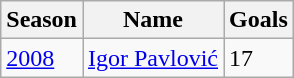<table class="wikitable">
<tr>
<th>Season</th>
<th>Name</th>
<th>Goals</th>
</tr>
<tr>
<td><a href='#'>2008</a></td>
<td> <a href='#'>Igor Pavlović</a></td>
<td>17</td>
</tr>
</table>
